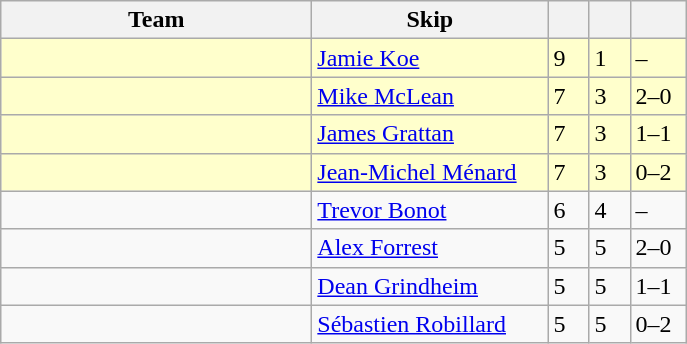<table class="wikitable">
<tr>
<th width=200>Team</th>
<th width=150>Skip</th>
<th width=20></th>
<th width=20></th>
<th width=30></th>
</tr>
<tr bgcolor=ffffcc>
<td></td>
<td><a href='#'>Jamie Koe</a></td>
<td>9</td>
<td>1</td>
<td>–</td>
</tr>
<tr bgcolor=ffffcc>
<td></td>
<td><a href='#'>Mike McLean</a></td>
<td>7</td>
<td>3</td>
<td>2–0</td>
</tr>
<tr bgcolor=#ffffcc>
<td></td>
<td><a href='#'>James Grattan</a></td>
<td>7</td>
<td>3</td>
<td>1–1</td>
</tr>
<tr bgcolor=ffffcc>
<td></td>
<td><a href='#'>Jean-Michel Ménard</a></td>
<td>7</td>
<td>3</td>
<td>0–2</td>
</tr>
<tr>
<td></td>
<td><a href='#'>Trevor Bonot</a></td>
<td>6</td>
<td>4</td>
<td>–</td>
</tr>
<tr>
<td></td>
<td><a href='#'>Alex Forrest</a></td>
<td>5</td>
<td>5</td>
<td>2–0</td>
</tr>
<tr>
<td></td>
<td><a href='#'>Dean Grindheim</a></td>
<td>5</td>
<td>5</td>
<td>1–1</td>
</tr>
<tr>
<td></td>
<td><a href='#'>Sébastien Robillard</a></td>
<td>5</td>
<td>5</td>
<td>0–2</td>
</tr>
</table>
